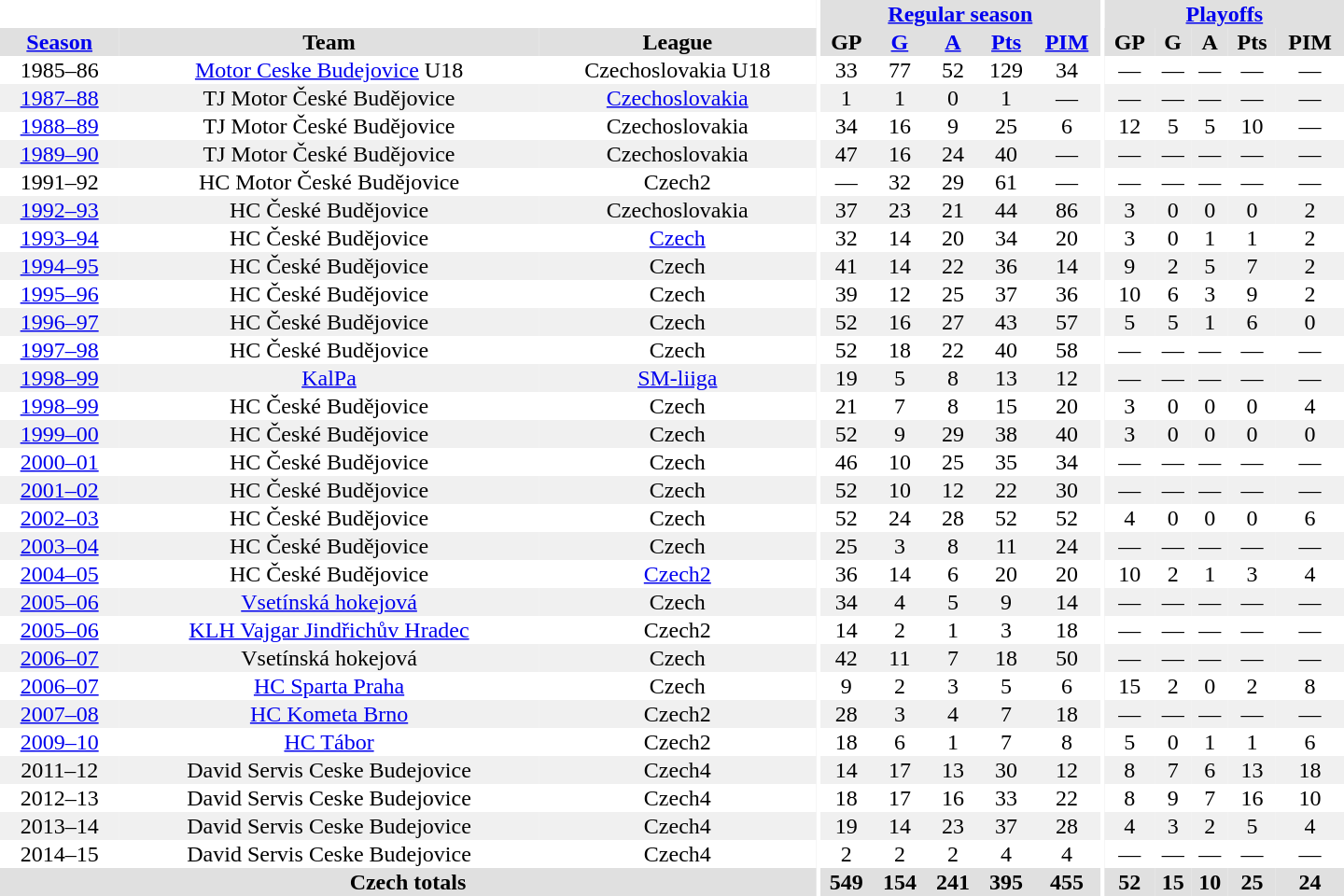<table border="0" cellpadding="1" cellspacing="0" style="text-align:center; width:60em">
<tr bgcolor="#e0e0e0">
<th colspan="3" bgcolor="#ffffff"></th>
<th rowspan="99" bgcolor="#ffffff"></th>
<th colspan="5"><a href='#'>Regular season</a></th>
<th rowspan="99" bgcolor="#ffffff"></th>
<th colspan="5"><a href='#'>Playoffs</a></th>
</tr>
<tr bgcolor="#e0e0e0">
<th><a href='#'>Season</a></th>
<th>Team</th>
<th>League</th>
<th>GP</th>
<th><a href='#'>G</a></th>
<th><a href='#'>A</a></th>
<th><a href='#'>Pts</a></th>
<th><a href='#'>PIM</a></th>
<th>GP</th>
<th>G</th>
<th>A</th>
<th>Pts</th>
<th>PIM</th>
</tr>
<tr>
<td>1985–86</td>
<td><a href='#'>Motor Ceske Budejovice</a> U18</td>
<td>Czechoslovakia U18</td>
<td>33</td>
<td>77</td>
<td>52</td>
<td>129</td>
<td>34</td>
<td>—</td>
<td>—</td>
<td>—</td>
<td>—</td>
<td>—</td>
</tr>
<tr bgcolor="#f0f0f0">
<td><a href='#'>1987–88</a></td>
<td>TJ Motor České Budějovice</td>
<td><a href='#'>Czechoslovakia</a></td>
<td>1</td>
<td>1</td>
<td>0</td>
<td>1</td>
<td>—</td>
<td>—</td>
<td>—</td>
<td>—</td>
<td>—</td>
<td>—</td>
</tr>
<tr>
<td><a href='#'>1988–89</a></td>
<td>TJ Motor České Budějovice</td>
<td>Czechoslovakia</td>
<td>34</td>
<td>16</td>
<td>9</td>
<td>25</td>
<td>6</td>
<td>12</td>
<td>5</td>
<td>5</td>
<td>10</td>
<td>—</td>
</tr>
<tr bgcolor="#f0f0f0">
<td><a href='#'>1989–90</a></td>
<td>TJ Motor České Budějovice</td>
<td>Czechoslovakia</td>
<td>47</td>
<td>16</td>
<td>24</td>
<td>40</td>
<td>—</td>
<td>—</td>
<td>—</td>
<td>—</td>
<td>—</td>
<td>—</td>
</tr>
<tr>
<td>1991–92</td>
<td>HC Motor České Budějovice</td>
<td>Czech2</td>
<td>—</td>
<td>32</td>
<td>29</td>
<td>61</td>
<td>—</td>
<td>—</td>
<td>—</td>
<td>—</td>
<td>—</td>
<td>—</td>
</tr>
<tr bgcolor="#f0f0f0">
<td><a href='#'>1992–93</a></td>
<td>HC České Budějovice</td>
<td>Czechoslovakia</td>
<td>37</td>
<td>23</td>
<td>21</td>
<td>44</td>
<td>86</td>
<td>3</td>
<td>0</td>
<td>0</td>
<td>0</td>
<td>2</td>
</tr>
<tr>
<td><a href='#'>1993–94</a></td>
<td>HC České Budějovice</td>
<td><a href='#'>Czech</a></td>
<td>32</td>
<td>14</td>
<td>20</td>
<td>34</td>
<td>20</td>
<td>3</td>
<td>0</td>
<td>1</td>
<td>1</td>
<td>2</td>
</tr>
<tr bgcolor="#f0f0f0">
<td><a href='#'>1994–95</a></td>
<td>HC České Budějovice</td>
<td>Czech</td>
<td>41</td>
<td>14</td>
<td>22</td>
<td>36</td>
<td>14</td>
<td>9</td>
<td>2</td>
<td>5</td>
<td>7</td>
<td>2</td>
</tr>
<tr>
<td><a href='#'>1995–96</a></td>
<td>HC České Budějovice</td>
<td>Czech</td>
<td>39</td>
<td>12</td>
<td>25</td>
<td>37</td>
<td>36</td>
<td>10</td>
<td>6</td>
<td>3</td>
<td>9</td>
<td>2</td>
</tr>
<tr bgcolor="#f0f0f0">
<td><a href='#'>1996–97</a></td>
<td>HC České Budějovice</td>
<td>Czech</td>
<td>52</td>
<td>16</td>
<td>27</td>
<td>43</td>
<td>57</td>
<td>5</td>
<td>5</td>
<td>1</td>
<td>6</td>
<td>0</td>
</tr>
<tr>
<td><a href='#'>1997–98</a></td>
<td>HC České Budějovice</td>
<td>Czech</td>
<td>52</td>
<td>18</td>
<td>22</td>
<td>40</td>
<td>58</td>
<td>—</td>
<td>—</td>
<td>—</td>
<td>—</td>
<td>—</td>
</tr>
<tr bgcolor="#f0f0f0">
<td><a href='#'>1998–99</a></td>
<td><a href='#'>KalPa</a></td>
<td><a href='#'>SM-liiga</a></td>
<td>19</td>
<td>5</td>
<td>8</td>
<td>13</td>
<td>12</td>
<td>—</td>
<td>—</td>
<td>—</td>
<td>—</td>
<td>—</td>
</tr>
<tr>
<td><a href='#'>1998–99</a></td>
<td>HC České Budějovice</td>
<td>Czech</td>
<td>21</td>
<td>7</td>
<td>8</td>
<td>15</td>
<td>20</td>
<td>3</td>
<td>0</td>
<td>0</td>
<td>0</td>
<td>4</td>
</tr>
<tr bgcolor="#f0f0f0">
<td><a href='#'>1999–00</a></td>
<td>HC České Budějovice</td>
<td>Czech</td>
<td>52</td>
<td>9</td>
<td>29</td>
<td>38</td>
<td>40</td>
<td>3</td>
<td>0</td>
<td>0</td>
<td>0</td>
<td>0</td>
</tr>
<tr>
<td><a href='#'>2000–01</a></td>
<td>HC České Budějovice</td>
<td>Czech</td>
<td>46</td>
<td>10</td>
<td>25</td>
<td>35</td>
<td>34</td>
<td>—</td>
<td>—</td>
<td>—</td>
<td>—</td>
<td>—</td>
</tr>
<tr bgcolor="#f0f0f0">
<td><a href='#'>2001–02</a></td>
<td>HC České Budějovice</td>
<td>Czech</td>
<td>52</td>
<td>10</td>
<td>12</td>
<td>22</td>
<td>30</td>
<td>—</td>
<td>—</td>
<td>—</td>
<td>—</td>
<td>—</td>
</tr>
<tr>
<td><a href='#'>2002–03</a></td>
<td>HC České Budějovice</td>
<td>Czech</td>
<td>52</td>
<td>24</td>
<td>28</td>
<td>52</td>
<td>52</td>
<td>4</td>
<td>0</td>
<td>0</td>
<td>0</td>
<td>6</td>
</tr>
<tr bgcolor="#f0f0f0">
<td><a href='#'>2003–04</a></td>
<td>HC České Budějovice</td>
<td>Czech</td>
<td>25</td>
<td>3</td>
<td>8</td>
<td>11</td>
<td>24</td>
<td>—</td>
<td>—</td>
<td>—</td>
<td>—</td>
<td>—</td>
</tr>
<tr>
<td><a href='#'>2004–05</a></td>
<td>HC České Budějovice</td>
<td><a href='#'>Czech2</a></td>
<td>36</td>
<td>14</td>
<td>6</td>
<td>20</td>
<td>20</td>
<td>10</td>
<td>2</td>
<td>1</td>
<td>3</td>
<td>4</td>
</tr>
<tr bgcolor="#f0f0f0">
<td><a href='#'>2005–06</a></td>
<td><a href='#'>Vsetínská hokejová</a></td>
<td>Czech</td>
<td>34</td>
<td>4</td>
<td>5</td>
<td>9</td>
<td>14</td>
<td>—</td>
<td>—</td>
<td>—</td>
<td>—</td>
<td>—</td>
</tr>
<tr>
<td><a href='#'>2005–06</a></td>
<td><a href='#'>KLH Vajgar Jindřichův Hradec</a></td>
<td>Czech2</td>
<td>14</td>
<td>2</td>
<td>1</td>
<td>3</td>
<td>18</td>
<td>—</td>
<td>—</td>
<td>—</td>
<td>—</td>
<td>—</td>
</tr>
<tr bgcolor="#f0f0f0">
<td><a href='#'>2006–07</a></td>
<td>Vsetínská hokejová</td>
<td>Czech</td>
<td>42</td>
<td>11</td>
<td>7</td>
<td>18</td>
<td>50</td>
<td>—</td>
<td>—</td>
<td>—</td>
<td>—</td>
<td>—</td>
</tr>
<tr>
<td><a href='#'>2006–07</a></td>
<td><a href='#'>HC Sparta Praha</a></td>
<td>Czech</td>
<td>9</td>
<td>2</td>
<td>3</td>
<td>5</td>
<td>6</td>
<td>15</td>
<td>2</td>
<td>0</td>
<td>2</td>
<td>8</td>
</tr>
<tr bgcolor="#f0f0f0">
<td><a href='#'>2007–08</a></td>
<td><a href='#'>HC Kometa Brno</a></td>
<td>Czech2</td>
<td>28</td>
<td>3</td>
<td>4</td>
<td>7</td>
<td>18</td>
<td>—</td>
<td>—</td>
<td>—</td>
<td>—</td>
<td>—</td>
</tr>
<tr>
<td><a href='#'>2009–10</a></td>
<td><a href='#'>HC Tábor</a></td>
<td>Czech2</td>
<td>18</td>
<td>6</td>
<td>1</td>
<td>7</td>
<td>8</td>
<td>5</td>
<td>0</td>
<td>1</td>
<td>1</td>
<td>6</td>
</tr>
<tr bgcolor="#f0f0f0">
<td>2011–12</td>
<td>David Servis Ceske Budejovice</td>
<td>Czech4</td>
<td>14</td>
<td>17</td>
<td>13</td>
<td>30</td>
<td>12</td>
<td>8</td>
<td>7</td>
<td>6</td>
<td>13</td>
<td>18</td>
</tr>
<tr>
<td>2012–13</td>
<td>David Servis Ceske Budejovice</td>
<td>Czech4</td>
<td>18</td>
<td>17</td>
<td>16</td>
<td>33</td>
<td>22</td>
<td>8</td>
<td>9</td>
<td>7</td>
<td>16</td>
<td>10</td>
</tr>
<tr bgcolor="#f0f0f0">
<td>2013–14</td>
<td>David Servis Ceske Budejovice</td>
<td>Czech4</td>
<td>19</td>
<td>14</td>
<td>23</td>
<td>37</td>
<td>28</td>
<td>4</td>
<td>3</td>
<td>2</td>
<td>5</td>
<td>4</td>
</tr>
<tr>
<td>2014–15</td>
<td>David Servis Ceske Budejovice</td>
<td>Czech4</td>
<td>2</td>
<td>2</td>
<td>2</td>
<td>4</td>
<td>4</td>
<td>—</td>
<td>—</td>
<td>—</td>
<td>—</td>
<td>—</td>
</tr>
<tr>
</tr>
<tr ALIGN="center" bgcolor="#e0e0e0">
<th colspan="3">Czech totals</th>
<th ALIGN="center">549</th>
<th ALIGN="center">154</th>
<th ALIGN="center">241</th>
<th ALIGN="center">395</th>
<th ALIGN="center">455</th>
<th ALIGN="center">52</th>
<th ALIGN="center">15</th>
<th ALIGN="center">10</th>
<th ALIGN="center">25</th>
<th ALIGN="center">24</th>
</tr>
</table>
